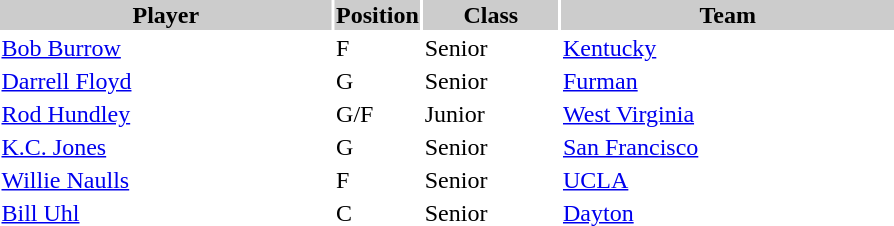<table style="width:600px" "border:'1' 'solid' 'gray'">
<tr>
<th bgcolor="#CCCCCC" style="width:40%">Player</th>
<th bgcolor="#CCCCCC" style="width:4%">Position</th>
<th bgcolor="#CCCCCC" style="width:16%">Class</th>
<th bgcolor="#CCCCCC" style="width:40%">Team</th>
</tr>
<tr>
<td><a href='#'>Bob Burrow</a></td>
<td>F</td>
<td>Senior</td>
<td><a href='#'>Kentucky</a></td>
</tr>
<tr>
<td><a href='#'>Darrell Floyd</a></td>
<td>G</td>
<td>Senior</td>
<td><a href='#'>Furman</a></td>
</tr>
<tr>
<td><a href='#'>Rod Hundley</a></td>
<td>G/F</td>
<td>Junior</td>
<td><a href='#'>West Virginia</a></td>
</tr>
<tr>
<td><a href='#'>K.C. Jones</a></td>
<td>G</td>
<td>Senior</td>
<td><a href='#'>San Francisco</a></td>
</tr>
<tr>
<td><a href='#'>Willie Naulls</a></td>
<td>F</td>
<td>Senior</td>
<td><a href='#'>UCLA</a></td>
</tr>
<tr>
<td><a href='#'>Bill Uhl</a></td>
<td>C</td>
<td>Senior</td>
<td><a href='#'>Dayton</a></td>
</tr>
</table>
